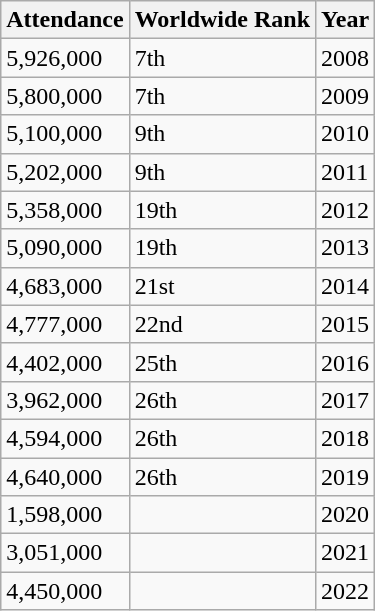<table class="wikitable sortable">
<tr>
<th>Attendance</th>
<th>Worldwide Rank</th>
<th>Year</th>
</tr>
<tr>
<td>5,926,000</td>
<td>7th</td>
<td>2008</td>
</tr>
<tr>
<td>5,800,000</td>
<td>7th</td>
<td>2009</td>
</tr>
<tr>
<td>5,100,000</td>
<td>9th</td>
<td>2010</td>
</tr>
<tr>
<td>5,202,000</td>
<td>9th</td>
<td>2011</td>
</tr>
<tr>
<td>5,358,000</td>
<td>19th</td>
<td>2012</td>
</tr>
<tr>
<td>5,090,000</td>
<td>19th</td>
<td>2013</td>
</tr>
<tr>
<td>4,683,000</td>
<td>21st</td>
<td>2014</td>
</tr>
<tr>
<td>4,777,000</td>
<td>22nd</td>
<td>2015</td>
</tr>
<tr>
<td>4,402,000</td>
<td>25th</td>
<td>2016</td>
</tr>
<tr>
<td>3,962,000</td>
<td>26th</td>
<td>2017</td>
</tr>
<tr>
<td>4,594,000</td>
<td>26th</td>
<td>2018</td>
</tr>
<tr>
<td>4,640,000</td>
<td>26th</td>
<td>2019</td>
</tr>
<tr>
<td>1,598,000</td>
<td></td>
<td>2020</td>
</tr>
<tr>
<td>3,051,000</td>
<td></td>
<td>2021</td>
</tr>
<tr>
<td>4,450,000</td>
<td></td>
<td>2022</td>
</tr>
</table>
